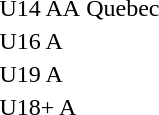<table>
<tr>
<td>U14 AA</td>
<td>  Quebec</td>
<td></td>
<td></td>
</tr>
<tr>
<td>U16 A</td>
<td></td>
<td></td>
<td></td>
</tr>
<tr>
<td>U19 A</td>
<td></td>
<td></td>
<td></td>
</tr>
<tr>
<td>U18+ A</td>
<td></td>
<td></td>
<td></td>
</tr>
</table>
